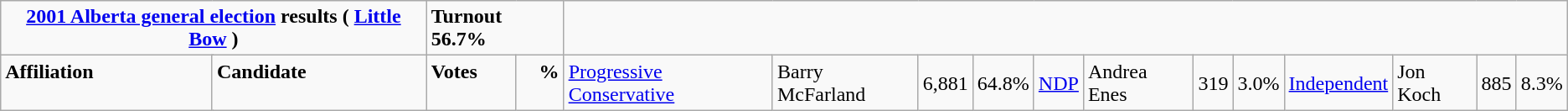<table class="wikitable">
<tr>
<td colspan="3" align=center><strong><a href='#'>2001 Alberta general election</a> results ( <a href='#'>Little Bow</a> )</strong></td>
<td colspan="2"><span><strong>Turnout 56.7%</strong></span></td>
</tr>
<tr>
<td colspan="2" rowspan="1" align="left" valign="top"><strong>Affiliation</strong></td>
<td valign="top"><strong>Candidate</strong></td>
<td valign="top"><strong>Votes</strong></td>
<td valign="top" align="right"><strong>%</strong><br><br></td>
<td><a href='#'>Progressive Conservative</a></td>
<td>Barry McFarland</td>
<td align="right">6,881</td>
<td align="right">64.8%<br>
</td>
<td><a href='#'>NDP</a></td>
<td>Andrea Enes</td>
<td align="right">319</td>
<td align="right">3.0%<br></td>
<td><a href='#'>Independent</a></td>
<td>Jon Koch</td>
<td align="right">885</td>
<td align="right">8.3%</td>
</tr>
</table>
